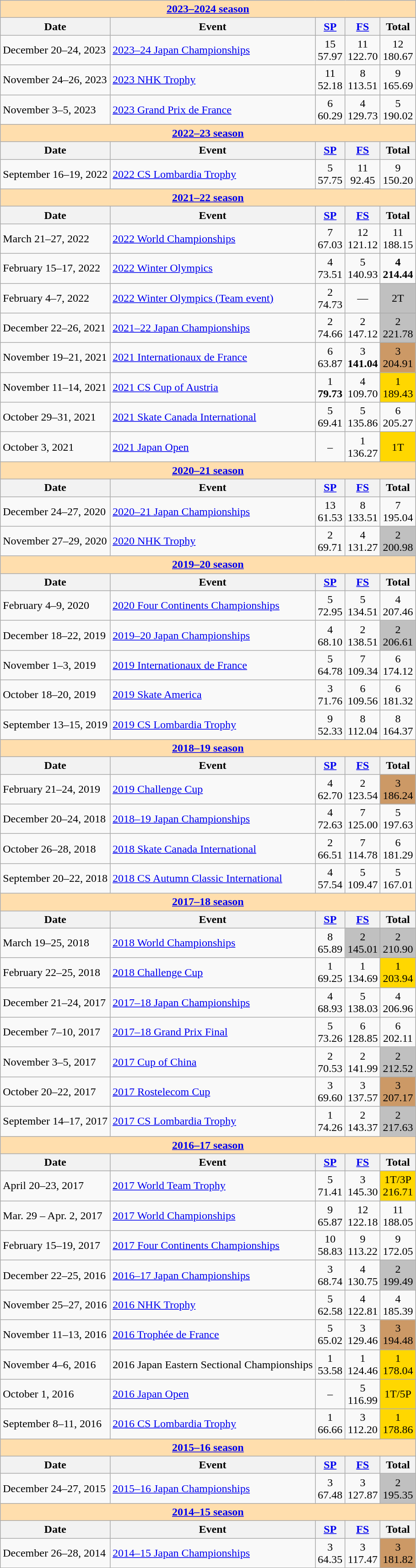<table class="wikitable">
<tr>
<th style="background-color: #ffdead; " colspan=5 align=center><a href='#'><strong>2023–2024 season</strong></a></th>
</tr>
<tr>
<th>Date</th>
<th>Event</th>
<th><a href='#'>SP</a></th>
<th><a href='#'>FS</a></th>
<th>Total</th>
</tr>
<tr>
<td>December 20–24, 2023</td>
<td><a href='#'>2023–24 Japan Championships</a></td>
<td align=center>15 <br> 57.97</td>
<td align=center>11 <br> 122.70</td>
<td align=center>12 <br> 180.67</td>
</tr>
<tr>
<td>November 24–26, 2023</td>
<td><a href='#'>2023 NHK Trophy</a></td>
<td align=center>11 <br> 52.18</td>
<td align=center>8 <br> 113.51</td>
<td align=center>9 <br> 165.69</td>
</tr>
<tr>
<td>November 3–5, 2023</td>
<td><a href='#'>2023 Grand Prix de France</a></td>
<td align=center>6 <br> 60.29</td>
<td align=center>4 <br> 129.73</td>
<td align=center>5 <br> 190.02</td>
</tr>
<tr>
<th style="background-color: #ffdead; " colspan=5 align=center><a href='#'>2022–23 season</a></th>
</tr>
<tr>
<th>Date</th>
<th>Event</th>
<th><a href='#'>SP</a></th>
<th><a href='#'>FS</a></th>
<th>Total</th>
</tr>
<tr>
<td>September 16–19, 2022</td>
<td><a href='#'>2022 CS Lombardia Trophy</a></td>
<td align=center>5 <br> 57.75</td>
<td align=center>11 <br> 92.45</td>
<td align=center>9 <br> 150.20</td>
</tr>
<tr>
<th style="background-color: #ffdead;" colspan=5><a href='#'>2021–22 season</a></th>
</tr>
<tr>
<th>Date</th>
<th>Event</th>
<th><a href='#'>SP</a></th>
<th><a href='#'>FS</a></th>
<th>Total</th>
</tr>
<tr>
<td>March 21–27, 2022</td>
<td><a href='#'>2022 World Championships</a></td>
<td align=center>7 <br> 67.03</td>
<td align=center>12 <br> 121.12</td>
<td align=center>11 <br> 188.15</td>
</tr>
<tr>
<td>February 15–17, 2022</td>
<td><a href='#'>2022 Winter Olympics</a></td>
<td align=center>4 <br> 73.51</td>
<td align=center>5 <br> 140.93</td>
<td align=center><strong>4 <br> 214.44</strong></td>
</tr>
<tr>
<td>February 4–7, 2022</td>
<td><a href='#'>2022 Winter Olympics (Team event)</a></td>
<td align=center>2 <br> 74.73</td>
<td align=center>—</td>
<td align=center bgcolor=silver>2T <br></td>
</tr>
<tr>
<td>December 22–26, 2021</td>
<td><a href='#'>2021–22 Japan Championships</a></td>
<td align=center>2 <br> 74.66</td>
<td align=center>2 <br> 147.12</td>
<td align=center bgcolor=silver>2 <br> 221.78</td>
</tr>
<tr>
<td>November 19–21, 2021</td>
<td><a href='#'>2021 Internationaux de France</a></td>
<td align=center>6 <br> 63.87</td>
<td align=center>3 <br> <strong>141.04</strong></td>
<td align=center bgcolor=cc9966>3 <br> 204.91</td>
</tr>
<tr>
<td>November 11–14, 2021</td>
<td><a href='#'>2021 CS Cup of Austria</a></td>
<td align=center>1 <br> <strong>79.73</strong></td>
<td align=center>4 <br> 109.70</td>
<td align=center bgcolor=gold>1 <br> 189.43</td>
</tr>
<tr>
<td>October 29–31, 2021</td>
<td><a href='#'>2021 Skate Canada International</a></td>
<td align=center>5 <br> 69.41</td>
<td align=center>5 <br> 135.86</td>
<td align=center>6 <br> 205.27</td>
</tr>
<tr>
<td>October 3, 2021</td>
<td><a href='#'>2021 Japan Open</a></td>
<td align=center>–</td>
<td align=center>1 <br> 136.27</td>
<td align=center bgcolor=gold>1T</td>
</tr>
<tr>
<th style="background-color: #ffdead;" colspan=5><a href='#'>2020–21 season</a></th>
</tr>
<tr>
<th>Date</th>
<th>Event</th>
<th><a href='#'>SP</a></th>
<th><a href='#'>FS</a></th>
<th>Total</th>
</tr>
<tr>
<td>December 24–27, 2020</td>
<td><a href='#'>2020–21 Japan Championships</a></td>
<td align=center>13 <br> 61.53</td>
<td align=center>8 <br> 133.51</td>
<td align=center>7 <br> 195.04</td>
</tr>
<tr>
<td>November 27–29, 2020</td>
<td><a href='#'>2020 NHK Trophy</a></td>
<td align=center>2 <br> 69.71</td>
<td align=center>4 <br> 131.27</td>
<td align=center bgcolor=silver>2 <br> 200.98</td>
</tr>
<tr>
<th style="background-color: #ffdead;" colspan=5><a href='#'>2019–20 season</a></th>
</tr>
<tr>
<th>Date</th>
<th>Event</th>
<th><a href='#'>SP</a></th>
<th><a href='#'>FS</a></th>
<th>Total</th>
</tr>
<tr>
<td>February 4–9, 2020</td>
<td><a href='#'>2020 Four Continents Championships</a></td>
<td align=center>5 <br> 72.95</td>
<td align=center>5 <br> 134.51</td>
<td align=center>4 <br> 207.46</td>
</tr>
<tr>
<td>December 18–22, 2019</td>
<td><a href='#'>2019–20 Japan Championships</a></td>
<td align=center>4 <br> 68.10</td>
<td align=center>2 <br> 138.51</td>
<td align=center bgcolor=silver>2 <br> 206.61</td>
</tr>
<tr>
<td>November 1–3, 2019</td>
<td><a href='#'>2019 Internationaux de France</a></td>
<td align=center>5 <br> 64.78</td>
<td align=center>7 <br> 109.34</td>
<td align=center>6 <br> 174.12</td>
</tr>
<tr>
<td>October 18–20, 2019</td>
<td><a href='#'>2019 Skate America</a></td>
<td align=center>3 <br> 71.76</td>
<td align=center>6 <br> 109.56</td>
<td align=center>6 <br> 181.32</td>
</tr>
<tr>
<td>September 13–15, 2019</td>
<td><a href='#'>2019 CS Lombardia Trophy</a></td>
<td align=center>9 <br> 52.33</td>
<td align=center>8 <br> 112.04</td>
<td align=center>8 <br> 164.37</td>
</tr>
<tr>
<th style="background-color: #ffdead;" colspan=5><a href='#'>2018–19 season</a></th>
</tr>
<tr>
<th>Date</th>
<th>Event</th>
<th><a href='#'>SP</a></th>
<th><a href='#'>FS</a></th>
<th>Total</th>
</tr>
<tr>
<td>February 21–24, 2019</td>
<td><a href='#'>2019 Challenge Cup</a></td>
<td align=center>4 <br> 62.70</td>
<td align=center>2 <br> 123.54</td>
<td align=center bgcolor=cc9966>3 <br> 186.24</td>
</tr>
<tr>
<td>December 20–24, 2018</td>
<td><a href='#'>2018–19 Japan Championships</a></td>
<td align=center>4 <br> 72.63</td>
<td align=center>7 <br> 125.00</td>
<td align=center>5 <br> 197.63</td>
</tr>
<tr>
<td>October 26–28, 2018</td>
<td><a href='#'>2018 Skate Canada International</a></td>
<td align=center>2 <br> 66.51</td>
<td align=center>7 <br> 114.78</td>
<td align=center>6 <br> 181.29</td>
</tr>
<tr>
<td>September 20–22, 2018</td>
<td><a href='#'>2018 CS Autumn Classic International</a></td>
<td align=center>4 <br> 57.54</td>
<td align=center>5 <br> 109.47</td>
<td align=center>5 <br> 167.01</td>
</tr>
<tr>
<th style="background-color: #ffdead;" colspan=5><a href='#'>2017–18 season</a></th>
</tr>
<tr>
<th>Date</th>
<th>Event</th>
<th><a href='#'>SP</a></th>
<th><a href='#'>FS</a></th>
<th>Total</th>
</tr>
<tr>
<td>March 19–25, 2018</td>
<td><a href='#'>2018 World Championships</a></td>
<td align=center>8 <br> 65.89</td>
<td align=center bgcolor=silver>2 <br> 145.01</td>
<td align=center bgcolor=silver>2 <br> 210.90</td>
</tr>
<tr>
<td>February 22–25, 2018</td>
<td><a href='#'>2018 Challenge Cup</a></td>
<td align=center>1 <br> 69.25</td>
<td align=center>1 <br> 134.69</td>
<td align=center bgcolor=gold>1 <br> 203.94</td>
</tr>
<tr>
<td>December 21–24, 2017</td>
<td><a href='#'>2017–18 Japan Championships</a></td>
<td align=center>4 <br> 68.93</td>
<td align=center>5 <br> 138.03</td>
<td align=center>4 <br> 206.96</td>
</tr>
<tr>
<td>December 7–10, 2017</td>
<td><a href='#'>2017–18 Grand Prix Final</a></td>
<td align=center>5 <br> 73.26</td>
<td align=center>6 <br> 128.85</td>
<td align=center>6 <br> 202.11</td>
</tr>
<tr>
<td>November 3–5, 2017</td>
<td><a href='#'>2017 Cup of China</a></td>
<td align=center>2 <br> 70.53</td>
<td align=center>2 <br> 141.99</td>
<td align=center bgcolor=silver>2 <br> 212.52</td>
</tr>
<tr>
<td>October 20–22, 2017</td>
<td><a href='#'>2017 Rostelecom Cup</a></td>
<td align=center>3 <br> 69.60</td>
<td align=center>3 <br> 137.57</td>
<td align=center bgcolor=cc9966>3 <br> 207.17</td>
</tr>
<tr>
<td>September 14–17, 2017</td>
<td><a href='#'>2017 CS Lombardia Trophy</a></td>
<td align=center>1 <br> 74.26</td>
<td align=center>2 <br> 143.37</td>
<td align=center bgcolor=silver>2 <br> 217.63</td>
</tr>
<tr>
<th style="background-color: #ffdead;" colspan=5><a href='#'>2016–17 season</a></th>
</tr>
<tr>
<th>Date</th>
<th>Event</th>
<th><a href='#'>SP</a></th>
<th><a href='#'>FS</a></th>
<th>Total</th>
</tr>
<tr>
<td>April 20–23, 2017</td>
<td><a href='#'>2017 World Team Trophy</a></td>
<td align=center>5 <br> 71.41</td>
<td align=center>3 <br> 145.30</td>
<td align=center bgcolor=gold>1T/3P <br> 216.71</td>
</tr>
<tr>
<td>Mar. 29 – Apr. 2, 2017</td>
<td><a href='#'>2017 World Championships</a></td>
<td align=center>9 <br> 65.87</td>
<td align=center>12 <br> 122.18</td>
<td align=center>11 <br> 188.05</td>
</tr>
<tr>
<td>February 15–19, 2017</td>
<td><a href='#'>2017 Four Continents Championships</a></td>
<td align=center>10 <br> 58.83</td>
<td align=center>9 <br> 113.22</td>
<td align=center>9 <br> 172.05</td>
</tr>
<tr>
<td>December 22–25, 2016</td>
<td><a href='#'>2016–17 Japan Championships</a></td>
<td align=center>3 <br> 68.74</td>
<td align=center>4 <br> 130.75</td>
<td align=center bgcolor=silver>2 <br> 199.49</td>
</tr>
<tr>
<td>November 25–27, 2016</td>
<td><a href='#'>2016 NHK Trophy</a></td>
<td align=center>5 <br> 62.58</td>
<td align=center>4 <br> 122.81</td>
<td align=center>4 <br> 185.39</td>
</tr>
<tr>
<td>November 11–13, 2016</td>
<td><a href='#'>2016 Trophée de France</a></td>
<td align=center>5 <br> 65.02</td>
<td align=center>3 <br> 129.46</td>
<td align=center bgcolor=cc9966>3 <br> 194.48</td>
</tr>
<tr>
<td>November 4–6, 2016</td>
<td>2016 Japan Eastern Sectional Championships</td>
<td align=center>1 <br> 53.58</td>
<td align=center>1 <br> 124.46</td>
<td align=center bgcolor=gold>1 <br> 178.04</td>
</tr>
<tr>
<td>October 1, 2016</td>
<td><a href='#'>2016 Japan Open</a></td>
<td align=center>–</td>
<td align=center>5 <br> 116.99</td>
<td align=center bgcolor=gold>1T/5P</td>
</tr>
<tr>
<td>September 8–11, 2016</td>
<td><a href='#'>2016 CS Lombardia Trophy</a></td>
<td align=center>1 <br> 66.66</td>
<td align=center>3 <br> 112.20</td>
<td align=center bgcolor=gold>1 <br> 178.86</td>
</tr>
<tr>
<th colspan="5" style="background-color: #ffdead;"><a href='#'>2015–16 season</a></th>
</tr>
<tr>
<th>Date</th>
<th>Event</th>
<th><a href='#'>SP</a></th>
<th><a href='#'>FS</a></th>
<th>Total</th>
</tr>
<tr>
<td>December 24–27, 2015</td>
<td><a href='#'>2015–16 Japan Championships</a></td>
<td align=center>3 <br> 67.48</td>
<td align=center>3 <br> 127.87</td>
<td align=center bgcolor=silver>2 <br> 195.35</td>
</tr>
<tr>
<th colspan="5" style="background-color: #ffdead;"><a href='#'>2014–15 season</a></th>
</tr>
<tr>
<th>Date</th>
<th>Event</th>
<th><a href='#'>SP</a></th>
<th><a href='#'>FS</a></th>
<th>Total</th>
</tr>
<tr>
<td>December 26–28, 2014</td>
<td><a href='#'>2014–15 Japan Championships</a></td>
<td align=center>3 <br> 64.35</td>
<td align=center>3 <br> 117.47</td>
<td align=center bgcolor=cc9966>3 <br> 181.82</td>
</tr>
</table>
